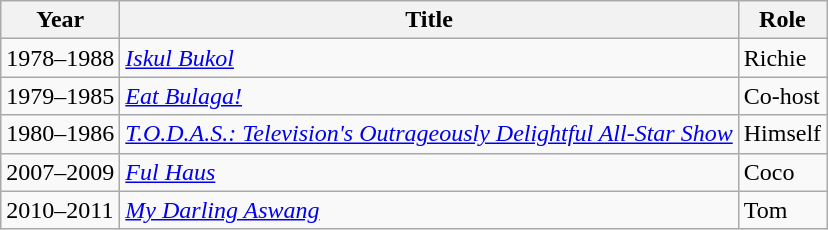<table class="wikitable">
<tr>
<th>Year</th>
<th>Title</th>
<th>Role</th>
</tr>
<tr>
<td>1978–1988</td>
<td><em><a href='#'>Iskul Bukol</a></em></td>
<td>Richie</td>
</tr>
<tr>
<td>1979–1985</td>
<td><em><a href='#'>Eat Bulaga!</a></em></td>
<td>Co-host</td>
</tr>
<tr>
<td>1980–1986</td>
<td><em><a href='#'>T.O.D.A.S.: Television's Outrageously Delightful All-Star Show</a></em></td>
<td>Himself</td>
</tr>
<tr>
<td>2007–2009</td>
<td><em><a href='#'>Ful Haus</a></em></td>
<td>Coco</td>
</tr>
<tr>
<td>2010–2011</td>
<td><em><a href='#'>My Darling Aswang</a></em></td>
<td>Tom</td>
</tr>
</table>
